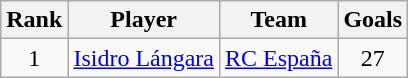<table class="wikitable" style="text-align: center;">
<tr>
<th>Rank</th>
<th>Player</th>
<th>Team</th>
<th>Goals</th>
</tr>
<tr>
<td>1</td>
<td> <a href='#'>Isidro Lángara</a></td>
<td><a href='#'>RC España</a></td>
<td>27</td>
</tr>
</table>
